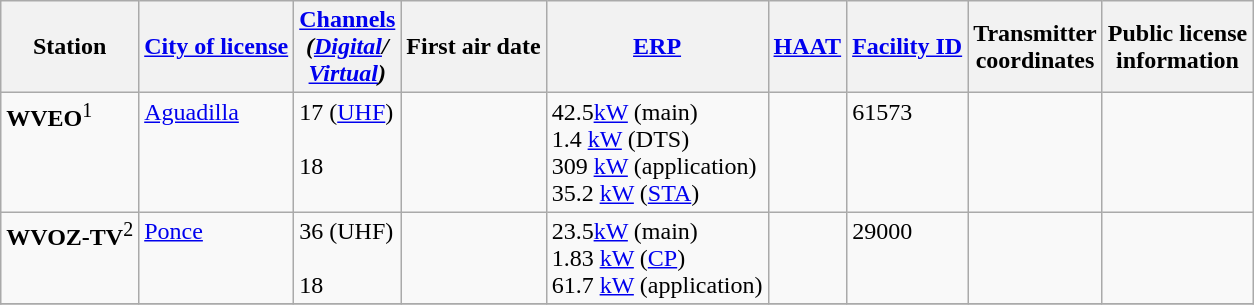<table class="wikitable">
<tr>
<th>Station</th>
<th><a href='#'>City of license</a></th>
<th><a href='#'>Channels</a><br><em>(<a href='#'>Digital</a>/<br><a href='#'>Virtual</a>)</em></th>
<th>First air date</th>
<th><a href='#'>ERP</a></th>
<th><a href='#'>HAAT</a></th>
<th><a href='#'>Facility ID</a></th>
<th>Transmitter<br>coordinates</th>
<th>Public license<br>information</th>
</tr>
<tr style="vertical-align: top; text-align: left;">
<td><strong>WVEO</strong><sup>1</sup></td>
<td><a href='#'>Aguadilla</a></td>
<td>17 (<a href='#'>UHF</a>)<br><br>18</td>
<td></td>
<td>42.5<a href='#'>kW</a> (main)<br>1.4 <a href='#'>kW</a> (DTS)<br>309 <a href='#'>kW</a> (application)<br>35.2 <a href='#'>kW</a> (<a href='#'>STA</a>)</td>
<td></td>
<td>61573</td>
<td></td>
<td><br></td>
</tr>
<tr style="vertical-align: top; text-align: left;">
<td><strong>WVOZ-TV</strong><sup>2</sup></td>
<td><a href='#'>Ponce</a></td>
<td>36 (UHF)<br><br>18</td>
<td></td>
<td>23.5<a href='#'>kW</a> (main)<br>1.83 <a href='#'>kW</a> (<a href='#'>CP</a>)<br>61.7 <a href='#'>kW</a> (application)</td>
<td></td>
<td>29000</td>
<td></td>
<td><br></td>
</tr>
<tr style="vertical-align: top; text-align: left;">
</tr>
</table>
